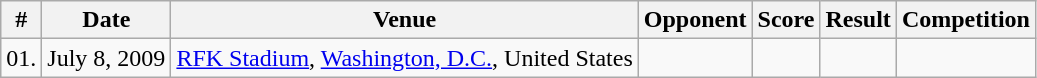<table class="wikitable">
<tr>
<th>#</th>
<th>Date</th>
<th>Venue</th>
<th>Opponent</th>
<th>Score</th>
<th>Result</th>
<th>Competition</th>
</tr>
<tr>
<td>01.</td>
<td>July 8, 2009</td>
<td><a href='#'>RFK Stadium</a>, <a href='#'>Washington, D.C.</a>, United States</td>
<td></td>
<td></td>
<td></td>
<td></td>
</tr>
</table>
